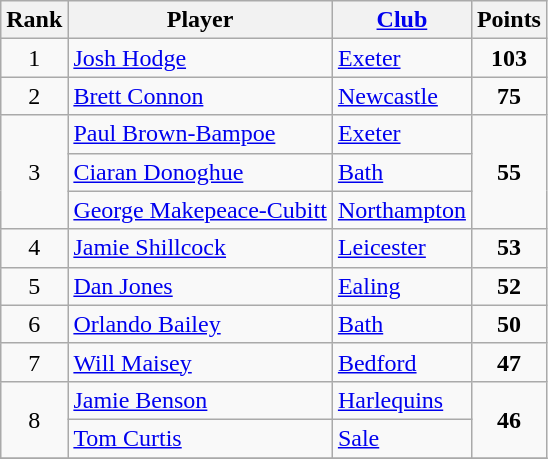<table class="wikitable">
<tr>
<th>Rank</th>
<th>Player</th>
<th><a href='#'>Club</a></th>
<th>Points</th>
</tr>
<tr>
<td align=center>1</td>
<td> <a href='#'>Josh Hodge</a></td>
<td><a href='#'>Exeter</a></td>
<td align=center><strong>103</strong></td>
</tr>
<tr>
<td align=center>2</td>
<td> <a href='#'>Brett Connon</a></td>
<td><a href='#'>Newcastle</a></td>
<td align=center><strong>75</strong></td>
</tr>
<tr>
<td align=center rowspan=3>3</td>
<td> <a href='#'>Paul Brown-Bampoe</a></td>
<td><a href='#'>Exeter</a></td>
<td align=center rowspan=3><strong>55</strong></td>
</tr>
<tr>
<td> <a href='#'>Ciaran Donoghue</a></td>
<td><a href='#'>Bath</a></td>
</tr>
<tr>
<td> <a href='#'>George Makepeace-Cubitt</a></td>
<td><a href='#'>Northampton</a></td>
</tr>
<tr>
<td align=center>4</td>
<td> <a href='#'>Jamie Shillcock</a></td>
<td><a href='#'>Leicester</a></td>
<td align=center><strong>53</strong></td>
</tr>
<tr>
<td align=center>5</td>
<td> <a href='#'>Dan Jones</a></td>
<td><a href='#'>Ealing</a></td>
<td align=center><strong>52</strong></td>
</tr>
<tr>
<td align=center>6</td>
<td> <a href='#'>Orlando Bailey</a></td>
<td><a href='#'>Bath</a></td>
<td align=center><strong>50</strong></td>
</tr>
<tr>
<td align=center>7</td>
<td> <a href='#'>Will Maisey</a></td>
<td><a href='#'>Bedford</a></td>
<td align=center><strong>47</strong></td>
</tr>
<tr>
<td align=center rowspan=2>8</td>
<td> <a href='#'>Jamie Benson</a></td>
<td><a href='#'>Harlequins</a></td>
<td align=center rowspan=2><strong>46</strong></td>
</tr>
<tr>
<td> <a href='#'>Tom Curtis</a></td>
<td><a href='#'>Sale</a></td>
</tr>
<tr>
</tr>
</table>
